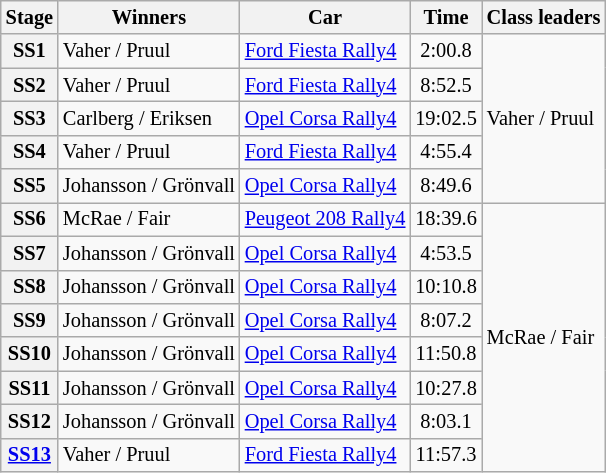<table class="wikitable" style="font-size:85%">
<tr>
<th>Stage</th>
<th>Winners</th>
<th>Car</th>
<th>Time</th>
<th>Class leaders</th>
</tr>
<tr>
<th>SS1</th>
<td>Vaher / Pruul</td>
<td><a href='#'>Ford Fiesta Rally4</a></td>
<td align="center">2:00.8</td>
<td rowspan="5">Vaher / Pruul</td>
</tr>
<tr>
<th>SS2</th>
<td>Vaher / Pruul</td>
<td><a href='#'>Ford Fiesta Rally4</a></td>
<td align="center">8:52.5</td>
</tr>
<tr>
<th>SS3</th>
<td>Carlberg / Eriksen</td>
<td><a href='#'>Opel Corsa Rally4</a></td>
<td align="center">19:02.5</td>
</tr>
<tr>
<th>SS4</th>
<td>Vaher / Pruul</td>
<td><a href='#'>Ford Fiesta Rally4</a></td>
<td align="center">4:55.4</td>
</tr>
<tr>
<th>SS5</th>
<td>Johansson / Grönvall</td>
<td><a href='#'>Opel Corsa Rally4</a></td>
<td align="center">8:49.6</td>
</tr>
<tr>
<th>SS6</th>
<td>McRae / Fair</td>
<td><a href='#'>Peugeot 208 Rally4</a></td>
<td align="center">18:39.6</td>
<td rowspan="8">McRae / Fair</td>
</tr>
<tr>
<th>SS7</th>
<td>Johansson / Grönvall</td>
<td><a href='#'>Opel Corsa Rally4</a></td>
<td align="center">4:53.5</td>
</tr>
<tr>
<th>SS8</th>
<td>Johansson / Grönvall</td>
<td><a href='#'>Opel Corsa Rally4</a></td>
<td align="center">10:10.8</td>
</tr>
<tr>
<th>SS9</th>
<td>Johansson / Grönvall</td>
<td><a href='#'>Opel Corsa Rally4</a></td>
<td align="center">8:07.2</td>
</tr>
<tr>
<th>SS10</th>
<td>Johansson / Grönvall</td>
<td><a href='#'>Opel Corsa Rally4</a></td>
<td align="center">11:50.8</td>
</tr>
<tr>
<th>SS11</th>
<td>Johansson / Grönvall</td>
<td><a href='#'>Opel Corsa Rally4</a></td>
<td align="center">10:27.8</td>
</tr>
<tr>
<th>SS12</th>
<td>Johansson / Grönvall</td>
<td><a href='#'>Opel Corsa Rally4</a></td>
<td align="center">8:03.1</td>
</tr>
<tr>
<th><a href='#'>SS13</a></th>
<td>Vaher / Pruul</td>
<td><a href='#'>Ford Fiesta Rally4</a></td>
<td align="center">11:57.3</td>
</tr>
</table>
